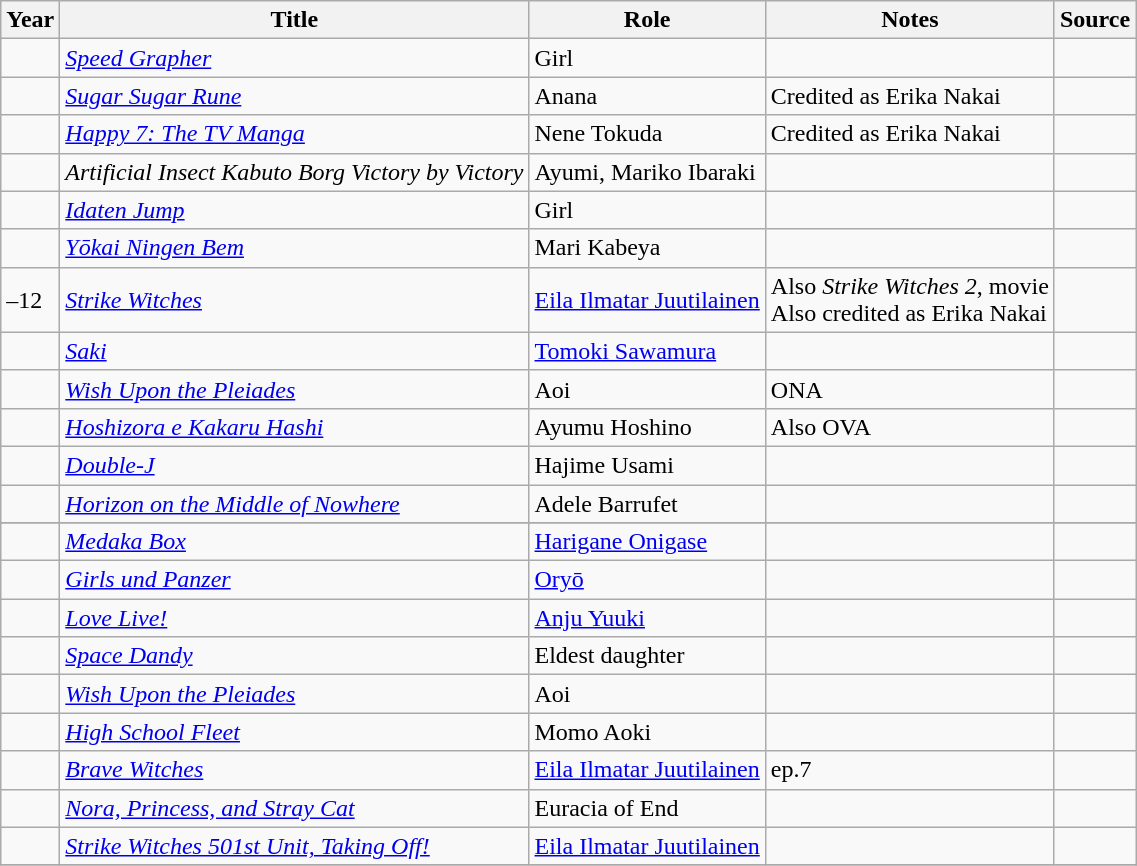<table class="wikitable sortable plainrowheaders">
<tr>
<th>Year</th>
<th>Title</th>
<th>Role</th>
<th class="unsortable">Notes</th>
<th class="unsortable">Source</th>
</tr>
<tr>
<td></td>
<td><em><a href='#'>Speed Grapher</a></em></td>
<td>Girl</td>
<td> </td>
<td> </td>
</tr>
<tr>
<td></td>
<td><em><a href='#'>Sugar Sugar Rune</a></em></td>
<td>Anana</td>
<td>Credited as Erika Nakai</td>
<td> </td>
</tr>
<tr>
<td></td>
<td><em><a href='#'>Happy 7: The TV Manga</a></em></td>
<td>Nene Tokuda</td>
<td>Credited as Erika Nakai</td>
<td> </td>
</tr>
<tr>
<td></td>
<td><em>Artificial Insect Kabuto Borg Victory by Victory</em></td>
<td>Ayumi, Mariko Ibaraki</td>
<td> </td>
<td> </td>
</tr>
<tr>
<td></td>
<td><em><a href='#'>Idaten Jump</a></em> </td>
<td>Girl</td>
<td> </td>
<td> </td>
</tr>
<tr>
<td></td>
<td><em><a href='#'>Yōkai Ningen Bem</a></em></td>
<td>Mari Kabeya</td>
<td> </td>
<td> </td>
</tr>
<tr>
<td>–12</td>
<td><em><a href='#'>Strike Witches</a></em></td>
<td><a href='#'>Eila Ilmatar Juutilainen</a></td>
<td>Also <em>Strike Witches 2</em>, movie<br>Also credited as Erika Nakai</td>
<td> </td>
</tr>
<tr>
<td></td>
<td><em><a href='#'>Saki</a></em></td>
<td><a href='#'>Tomoki Sawamura</a></td>
<td> </td>
<td> </td>
</tr>
<tr>
<td></td>
<td><em><a href='#'>Wish Upon the Pleiades</a></em></td>
<td>Aoi</td>
<td>ONA</td>
<td> </td>
</tr>
<tr>
<td></td>
<td><em><a href='#'>Hoshizora e Kakaru Hashi</a></em></td>
<td>Ayumu Hoshino</td>
<td>Also OVA</td>
<td> </td>
</tr>
<tr>
<td></td>
<td><em><a href='#'>Double-J</a></em></td>
<td>Hajime Usami</td>
<td> </td>
<td> </td>
</tr>
<tr>
<td></td>
<td><em><a href='#'>Horizon on the Middle of Nowhere</a></em></td>
<td>Adele Barrufet</td>
<td> </td>
<td> </td>
</tr>
<tr>
</tr>
<tr>
<td></td>
<td><em><a href='#'>Medaka Box</a></em></td>
<td><a href='#'>Harigane Onigase</a></td>
<td> </td>
<td></td>
</tr>
<tr>
<td></td>
<td><em><a href='#'>Girls und Panzer</a></em></td>
<td><a href='#'>Oryō</a></td>
<td></td>
<td></td>
</tr>
<tr>
<td></td>
<td><em><a href='#'>Love Live!</a></em></td>
<td><a href='#'>Anju Yuuki</a></td>
<td> </td>
<td> </td>
</tr>
<tr>
<td></td>
<td><em><a href='#'>Space Dandy</a></em></td>
<td>Eldest daughter</td>
<td> </td>
<td> </td>
</tr>
<tr>
<td></td>
<td><em><a href='#'>Wish Upon the Pleiades</a></em></td>
<td>Aoi</td>
<td></td>
<td></td>
</tr>
<tr>
<td></td>
<td><em><a href='#'>High School Fleet</a></em></td>
<td>Momo Aoki</td>
<td></td>
<td> </td>
</tr>
<tr>
<td></td>
<td><em><a href='#'>Brave Witches</a></em></td>
<td><a href='#'>Eila Ilmatar Juutilainen</a></td>
<td>ep.7</td>
<td> </td>
</tr>
<tr>
<td></td>
<td><em><a href='#'>Nora, Princess, and Stray Cat</a></em></td>
<td>Euracia of End</td>
<td></td>
<td></td>
</tr>
<tr>
<td></td>
<td><em><a href='#'>Strike Witches 501st Unit, Taking Off!</a></em></td>
<td><a href='#'>Eila Ilmatar Juutilainen</a></td>
<td></td>
<td></td>
</tr>
<tr>
</tr>
</table>
